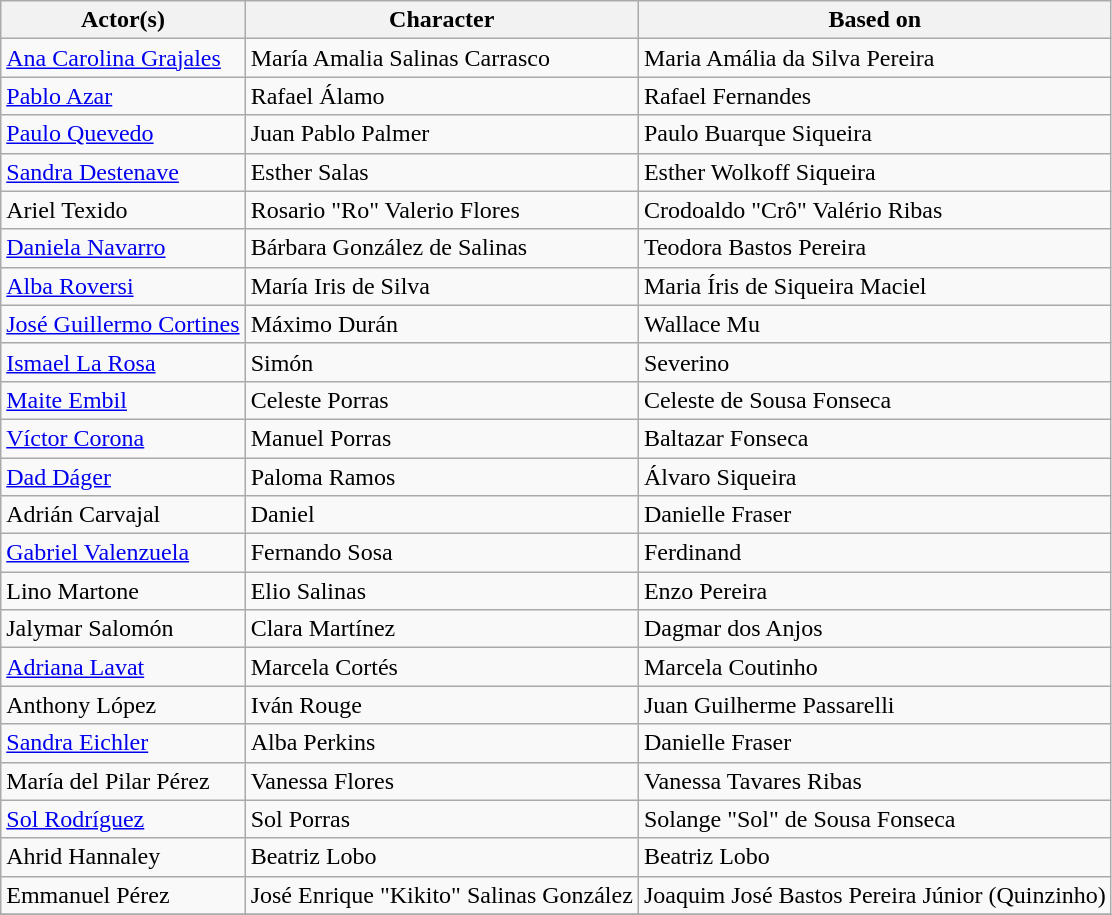<table class="wikitable">
<tr>
<th>Actor(s)</th>
<th>Character</th>
<th>Based on</th>
</tr>
<tr>
<td><a href='#'>Ana Carolina Grajales</a></td>
<td>María Amalia Salinas Carrasco</td>
<td>Maria Amália da Silva Pereira</td>
</tr>
<tr>
<td><a href='#'>Pablo Azar</a></td>
<td>Rafael Álamo</td>
<td>Rafael Fernandes</td>
</tr>
<tr>
<td><a href='#'>Paulo Quevedo</a></td>
<td>Juan Pablo Palmer</td>
<td>Paulo Buarque Siqueira</td>
</tr>
<tr>
<td><a href='#'>Sandra Destenave</a></td>
<td>Esther Salas</td>
<td>Esther Wolkoff Siqueira</td>
</tr>
<tr>
<td>Ariel Texido</td>
<td>Rosario "Ro" Valerio Flores</td>
<td>Crodoaldo "Crô" Valério Ribas</td>
</tr>
<tr>
<td><a href='#'>Daniela Navarro</a></td>
<td>Bárbara González de Salinas</td>
<td>Teodora Bastos Pereira</td>
</tr>
<tr>
<td><a href='#'>Alba Roversi</a></td>
<td>María Iris de Silva</td>
<td>Maria Íris de Siqueira Maciel</td>
</tr>
<tr>
<td><a href='#'>José Guillermo Cortines</a></td>
<td>Máximo Durán</td>
<td>Wallace Mu</td>
</tr>
<tr>
<td><a href='#'>Ismael La Rosa</a></td>
<td>Simón</td>
<td>Severino</td>
</tr>
<tr>
<td><a href='#'>Maite Embil</a></td>
<td>Celeste Porras</td>
<td>Celeste de Sousa Fonseca</td>
</tr>
<tr>
<td><a href='#'>Víctor Corona</a></td>
<td>Manuel Porras</td>
<td>Baltazar Fonseca</td>
</tr>
<tr>
<td><a href='#'>Dad Dáger</a></td>
<td>Paloma Ramos</td>
<td>Álvaro Siqueira</td>
</tr>
<tr>
<td>Adrián Carvajal</td>
<td>Daniel</td>
<td>Danielle Fraser </td>
</tr>
<tr>
<td><a href='#'>Gabriel Valenzuela</a></td>
<td>Fernando Sosa</td>
<td>Ferdinand</td>
</tr>
<tr>
<td>Lino Martone</td>
<td>Elio Salinas</td>
<td>Enzo Pereira</td>
</tr>
<tr>
<td>Jalymar Salomón</td>
<td>Clara Martínez</td>
<td>Dagmar dos Anjos</td>
</tr>
<tr>
<td><a href='#'>Adriana Lavat</a></td>
<td>Marcela Cortés</td>
<td>Marcela Coutinho</td>
</tr>
<tr>
<td>Anthony López</td>
<td>Iván Rouge</td>
<td>Juan Guilherme Passarelli</td>
</tr>
<tr>
<td><a href='#'>Sandra Eichler</a></td>
<td>Alba Perkins</td>
<td>Danielle Fraser</td>
</tr>
<tr>
<td>María del Pilar Pérez</td>
<td>Vanessa Flores</td>
<td>Vanessa Tavares Ribas</td>
</tr>
<tr>
<td><a href='#'>Sol Rodríguez</a></td>
<td>Sol Porras</td>
<td>Solange "Sol" de Sousa Fonseca</td>
</tr>
<tr>
<td>Ahrid Hannaley</td>
<td>Beatriz Lobo</td>
<td>Beatriz Lobo</td>
</tr>
<tr>
<td>Emmanuel Pérez</td>
<td>José Enrique "Kikito" Salinas González</td>
<td>Joaquim José Bastos Pereira Júnior (Quinzinho)</td>
</tr>
<tr>
</tr>
</table>
